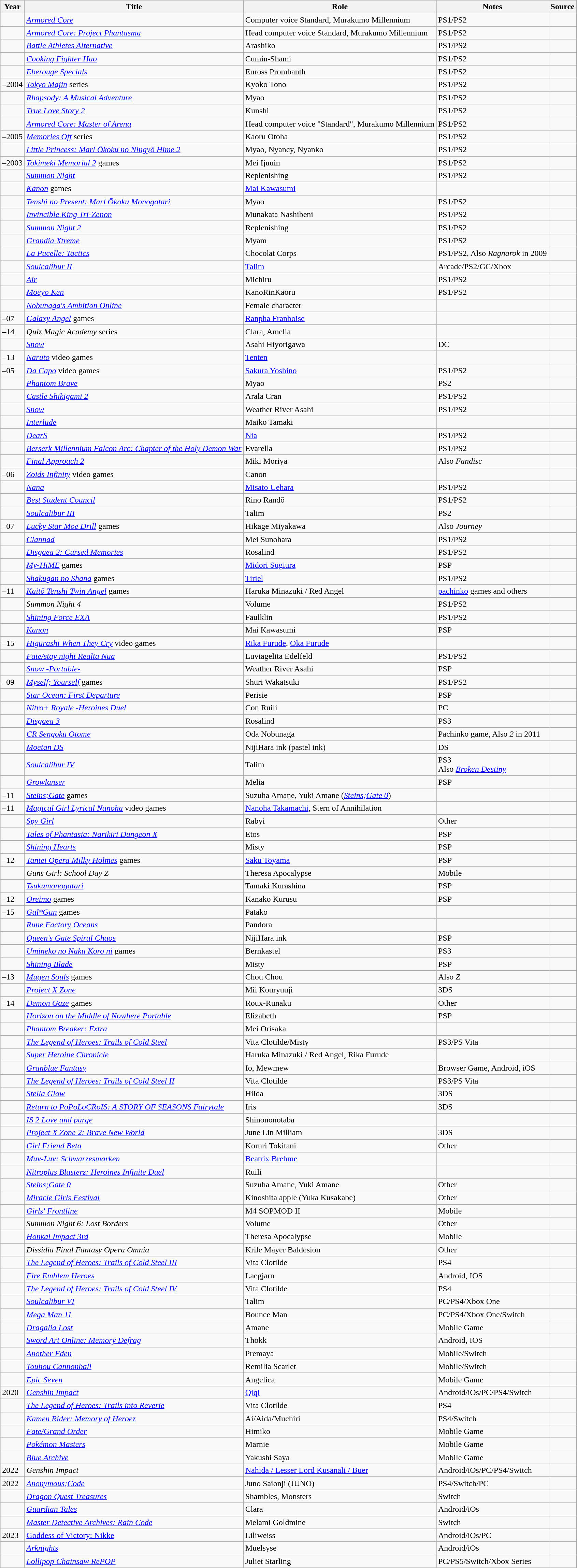<table class="wikitable sortable plainrowheaders">
<tr>
<th>Year</th>
<th>Title</th>
<th>Role</th>
<th class="unsortable">Notes</th>
<th class="unsortable">Source</th>
</tr>
<tr>
<td></td>
<td><em><a href='#'>Armored Core</a></em></td>
<td>Computer voice Standard, Murakumo Millennium</td>
<td>PS1/PS2</td>
<td></td>
</tr>
<tr>
<td></td>
<td><em><a href='#'>Armored Core: Project Phantasma</a></em></td>
<td>Head computer voice Standard,  Murakumo Millennium</td>
<td>PS1/PS2</td>
<td></td>
</tr>
<tr>
<td></td>
<td><em><a href='#'>Battle Athletes Alternative</a></em></td>
<td>Arashiko</td>
<td>PS1/PS2</td>
<td></td>
</tr>
<tr>
<td></td>
<td><em><a href='#'>Cooking Fighter Hao</a></em></td>
<td>Cumin-Shami</td>
<td>PS1/PS2</td>
<td></td>
</tr>
<tr>
<td></td>
<td><em><a href='#'>Eberouge Specials</a></em></td>
<td>Euross Prombanth</td>
<td>PS1/PS2</td>
<td></td>
</tr>
<tr>
<td>–2004</td>
<td><em><a href='#'>Tokyo Majin</a></em> series</td>
<td>Kyoko Tono</td>
<td>PS1/PS2</td>
<td></td>
</tr>
<tr>
<td></td>
<td><em><a href='#'>Rhapsody: A Musical Adventure</a></em></td>
<td>Myao</td>
<td>PS1/PS2</td>
<td></td>
</tr>
<tr>
<td></td>
<td><em><a href='#'>True Love Story 2</a></em></td>
<td>Kunshi </td>
<td>PS1/PS2</td>
<td></td>
</tr>
<tr>
<td></td>
<td><em><a href='#'>Armored Core: Master of Arena</a></em></td>
<td>Head computer voice "Standard", Murakumo Millennium</td>
<td>PS1/PS2</td>
<td></td>
</tr>
<tr>
<td>–2005</td>
<td><em><a href='#'>Memories Off</a></em> series</td>
<td>Kaoru Otoha</td>
<td>PS1/PS2</td>
<td></td>
</tr>
<tr>
<td></td>
<td><em><a href='#'>Little Princess: Marl Ōkoku no Ningyō Hime 2</a></em></td>
<td>Myao, Nyancy, Nyanko</td>
<td>PS1/PS2</td>
<td></td>
</tr>
<tr>
<td>–2003</td>
<td><em><a href='#'>Tokimeki Memorial 2</a></em> games</td>
<td>Mei Ijuuin</td>
<td>PS1/PS2</td>
<td></td>
</tr>
<tr>
<td></td>
<td><em><a href='#'>Summon Night</a></em></td>
<td>Replenishing</td>
<td>PS1/PS2</td>
<td></td>
</tr>
<tr>
<td></td>
<td><em><a href='#'>Kanon</a></em> games</td>
<td><a href='#'>Mai Kawasumi</a></td>
<td></td>
<td></td>
</tr>
<tr>
<td></td>
<td><em><a href='#'>Tenshi no Present: Marl Ōkoku Monogatari</a></em></td>
<td>Myao</td>
<td>PS1/PS2</td>
<td></td>
</tr>
<tr>
<td></td>
<td><em><a href='#'>Invincible King Tri-Zenon</a></em></td>
<td>Munakata Nashibeni</td>
<td>PS1/PS2</td>
<td></td>
</tr>
<tr>
<td></td>
<td><em><a href='#'>Summon Night 2</a></em></td>
<td>Replenishing</td>
<td>PS1/PS2</td>
<td></td>
</tr>
<tr>
<td></td>
<td><em><a href='#'>Grandia Xtreme</a></em></td>
<td>Myam</td>
<td>PS1/PS2</td>
<td></td>
</tr>
<tr>
<td></td>
<td><em><a href='#'>La Pucelle: Tactics</a></em></td>
<td>Chocolat Corps</td>
<td>PS1/PS2, Also <em>Ragnarok</em> in 2009</td>
<td></td>
</tr>
<tr>
<td></td>
<td><em><a href='#'>Soulcalibur II</a></em></td>
<td><a href='#'>Talim</a></td>
<td>Arcade/PS2/GC/Xbox</td>
<td></td>
</tr>
<tr>
</tr>
<tr>
<td></td>
<td><em><a href='#'>Air</a></em></td>
<td>Michiru</td>
<td>PS1/PS2</td>
<td></td>
</tr>
<tr>
<td></td>
<td><em><a href='#'>Moeyo Ken</a></em></td>
<td>KanoRinKaoru</td>
<td>PS1/PS2</td>
<td></td>
</tr>
<tr>
<td></td>
<td><em><a href='#'>Nobunaga's Ambition Online</a></em></td>
<td>Female character</td>
<td></td>
<td></td>
</tr>
<tr>
<td>–07</td>
<td><em><a href='#'>Galaxy Angel</a></em> games</td>
<td><a href='#'>Ranpha Franboise</a></td>
<td></td>
<td></td>
</tr>
<tr>
<td>–14</td>
<td><em>Quiz Magic Academy</em> series</td>
<td>Clara, Amelia</td>
<td></td>
<td></td>
</tr>
<tr>
<td></td>
<td><em><a href='#'>Snow</a></em></td>
<td>Asahi Hiyorigawa</td>
<td>DC</td>
<td></td>
</tr>
<tr>
<td>–13</td>
<td><em><a href='#'>Naruto</a></em> video games</td>
<td><a href='#'>Tenten</a></td>
<td></td>
<td></td>
</tr>
<tr>
<td>–05</td>
<td><em><a href='#'>Da Capo</a></em> video games</td>
<td><a href='#'>Sakura Yoshino</a></td>
<td>PS1/PS2</td>
<td></td>
</tr>
<tr>
<td></td>
<td><em><a href='#'>Phantom Brave</a></em></td>
<td>Myao</td>
<td>PS2</td>
<td></td>
</tr>
<tr>
<td></td>
<td><em><a href='#'>Castle Shikigami 2</a></em></td>
<td>Arala Cran</td>
<td>PS1/PS2</td>
<td></td>
</tr>
<tr>
<td></td>
<td><em><a href='#'>Snow</a></em></td>
<td>Weather River Asahi</td>
<td>PS1/PS2</td>
<td></td>
</tr>
<tr>
<td></td>
<td><em><a href='#'>Interlude</a></em></td>
<td>Maiko Tamaki</td>
<td></td>
<td></td>
</tr>
<tr>
<td></td>
<td><em><a href='#'>DearS</a></em></td>
<td><a href='#'>Nia</a></td>
<td>PS1/PS2</td>
<td></td>
</tr>
<tr>
<td></td>
<td><em> <a href='#'>Berserk Millennium Falcon Arc: Chapter of the Holy Demon War</a></em></td>
<td>Evarella</td>
<td>PS1/PS2</td>
<td></td>
</tr>
<tr>
<td></td>
<td><em><a href='#'>Final Approach 2</a></em></td>
<td>Miki Moriya</td>
<td>Also <em>Fandisc</em></td>
<td></td>
</tr>
<tr>
<td>–06</td>
<td><em><a href='#'>Zoids Infinity</a></em> video games</td>
<td>Canon</td>
<td></td>
<td></td>
</tr>
<tr>
<td></td>
<td><em><a href='#'>Nana</a></em></td>
<td><a href='#'>Misato Uehara</a></td>
<td>PS1/PS2</td>
<td></td>
</tr>
<tr>
<td></td>
<td><em><a href='#'>Best Student Council</a></em></td>
<td>Rino Randŏ</td>
<td>PS1/PS2</td>
<td></td>
</tr>
<tr>
<td></td>
<td><em><a href='#'>Soulcalibur III</a></em></td>
<td>Talim</td>
<td>PS2</td>
<td></td>
</tr>
<tr>
<td>–07</td>
<td><em><a href='#'>Lucky Star Moe Drill</a></em> games</td>
<td>Hikage Miyakawa</td>
<td>Also <em>Journey</em></td>
<td></td>
</tr>
<tr>
<td></td>
<td><em><a href='#'>Clannad</a></em></td>
<td>Mei Sunohara</td>
<td>PS1/PS2</td>
<td></td>
</tr>
<tr>
<td></td>
<td><em><a href='#'>Disgaea 2: Cursed Memories</a></em></td>
<td>Rosalind</td>
<td>PS1/PS2</td>
<td></td>
</tr>
<tr>
<td></td>
<td><em><a href='#'>My-HiME</a></em> games</td>
<td><a href='#'>Midori Sugiura</a></td>
<td>PSP</td>
<td></td>
</tr>
<tr>
<td></td>
<td><em><a href='#'>Shakugan no Shana</a></em> games</td>
<td><a href='#'>Tiriel</a></td>
<td>PS1/PS2</td>
<td></td>
</tr>
<tr>
<td>–11</td>
<td><em><a href='#'>Kaitō Tenshi Twin Angel</a></em> games</td>
<td>Haruka Minazuki / Red Angel</td>
<td><a href='#'>pachinko</a> games and others</td>
<td></td>
</tr>
<tr>
<td></td>
<td><em>Summon Night 4</em></td>
<td>Volume</td>
<td>PS1/PS2</td>
<td></td>
</tr>
<tr>
<td></td>
<td><em><a href='#'>Shining Force EXA</a></em></td>
<td>Faulklin</td>
<td>PS1/PS2</td>
<td></td>
</tr>
<tr>
<td></td>
<td><em><a href='#'>Kanon</a></em></td>
<td>Mai Kawasumi</td>
<td>PSP</td>
<td></td>
</tr>
<tr>
<td>–15</td>
<td><em><a href='#'>Higurashi When They Cry</a></em> video games</td>
<td><a href='#'>Rika Furude</a>, <a href='#'>Ōka Furude</a></td>
<td></td>
<td></td>
</tr>
<tr>
<td></td>
<td><em><a href='#'>Fate/stay night Realta Nua</a></em></td>
<td>Luviagelita Edelfeld</td>
<td>PS1/PS2</td>
<td></td>
</tr>
<tr>
<td></td>
<td><em><a href='#'>Snow -Portable-</a></em></td>
<td>Weather River Asahi</td>
<td>PSP</td>
<td></td>
</tr>
<tr>
<td>–09</td>
<td><em><a href='#'>Myself; Yourself</a></em> games</td>
<td>Shuri Wakatsuki</td>
<td>PS1/PS2</td>
<td></td>
</tr>
<tr>
<td></td>
<td><em><a href='#'>Star Ocean: First Departure</a></em></td>
<td>Perisie</td>
<td>PSP</td>
<td></td>
</tr>
<tr>
<td></td>
<td><em><a href='#'>Nitro+ Royale -Heroines Duel</a></em></td>
<td>Con Ruili</td>
<td>PC</td>
<td></td>
</tr>
<tr>
<td></td>
<td><em><a href='#'>Disgaea 3</a></em></td>
<td>Rosalind</td>
<td>PS3</td>
<td></td>
</tr>
<tr>
<td></td>
<td><em><a href='#'>CR Sengoku Otome</a></em></td>
<td>Oda Nobunaga</td>
<td>Pachinko game, Also <em>2</em> in 2011</td>
<td></td>
</tr>
<tr>
<td></td>
<td><em><a href='#'>Moetan DS</a></em></td>
<td>NijiHara ink (pastel ink)</td>
<td>DS</td>
<td></td>
</tr>
<tr>
<td></td>
<td><em><a href='#'>Soulcalibur IV</a></em></td>
<td>Talim</td>
<td>PS3<br>Also <em><a href='#'>Broken Destiny</a></em></td>
<td></td>
</tr>
<tr>
<td></td>
<td><em><a href='#'>Growlanser</a></em></td>
<td>Melia</td>
<td>PSP</td>
<td></td>
</tr>
<tr>
<td>–11</td>
<td><em><a href='#'>Steins;Gate</a></em> games</td>
<td>Suzuha Amane, Yuki Amane (<em><a href='#'>Steins;Gate 0</a></em>)</td>
<td></td>
<td></td>
</tr>
<tr>
<td>–11</td>
<td><em> <a href='#'>Magical Girl Lyrical Nanoha</a></em> video games</td>
<td><a href='#'>Nanoha Takamachi</a>, Stern of Annihilation</td>
<td></td>
<td></td>
</tr>
<tr>
<td></td>
<td><em><a href='#'>Spy Girl</a></em></td>
<td>Rabyi</td>
<td>Other</td>
<td></td>
</tr>
<tr>
<td></td>
<td><em><a href='#'>Tales of Phantasia: Narikiri Dungeon X</a></em></td>
<td>Etos</td>
<td>PSP</td>
<td></td>
</tr>
<tr>
<td></td>
<td><em><a href='#'>Shining Hearts</a></em></td>
<td>Misty</td>
<td>PSP</td>
<td></td>
</tr>
<tr>
<td>–12</td>
<td><em><a href='#'>Tantei Opera Milky Holmes</a></em> games</td>
<td><a href='#'>Saku Toyama</a></td>
<td>PSP</td>
<td></td>
</tr>
<tr>
<td></td>
<td><em>Guns Girl: School Day Z</em></td>
<td>Theresa Apocalypse</td>
<td>Mobile</td>
<td></td>
</tr>
<tr>
<td></td>
<td><em><a href='#'>Tsukumonogatari</a></em></td>
<td>Tamaki Kurashina</td>
<td>PSP</td>
<td></td>
</tr>
<tr>
<td>–12</td>
<td><em><a href='#'>Oreimo</a></em> games</td>
<td>Kanako Kurusu</td>
<td>PSP</td>
<td></td>
</tr>
<tr>
<td>–15</td>
<td><em><a href='#'>Gal*Gun</a></em> games</td>
<td>Patako</td>
<td></td>
<td></td>
</tr>
<tr>
<td></td>
<td><em><a href='#'>Rune Factory Oceans</a></em></td>
<td>Pandora</td>
<td></td>
<td></td>
</tr>
<tr>
<td></td>
<td><em><a href='#'>Queen's Gate Spiral Chaos</a></em></td>
<td>NijiHara ink</td>
<td>PSP</td>
<td></td>
</tr>
<tr>
<td></td>
<td><em><a href='#'>Umineko no Naku Koro ni</a></em> games</td>
<td>Bernkastel</td>
<td>PS3</td>
<td></td>
</tr>
<tr>
<td></td>
<td><em><a href='#'>Shining Blade</a></em></td>
<td>Misty</td>
<td>PSP</td>
<td></td>
</tr>
<tr>
<td>–13</td>
<td><em><a href='#'>Mugen Souls</a></em> games</td>
<td>Chou Chou</td>
<td>Also <em>Z</em></td>
<td></td>
</tr>
<tr>
<td></td>
<td><em><a href='#'>Project X Zone</a></em></td>
<td>Mii Kouryuuji</td>
<td>3DS</td>
<td></td>
</tr>
<tr>
<td>–14</td>
<td><em><a href='#'>Demon Gaze</a></em> games</td>
<td>Roux-Runaku</td>
<td>Other</td>
<td></td>
</tr>
<tr>
<td></td>
<td><em><a href='#'>Horizon on the Middle of Nowhere Portable</a></em></td>
<td>Elizabeth</td>
<td>PSP</td>
<td></td>
</tr>
<tr>
<td></td>
<td><em><a href='#'>Phantom Breaker: Extra</a></em></td>
<td>Mei Orisaka</td>
<td></td>
<td></td>
</tr>
<tr>
<td></td>
<td><em><a href='#'>The Legend of Heroes: Trails of Cold Steel</a></em></td>
<td>Vita Clotilde/Misty</td>
<td>PS3/PS Vita</td>
<td></td>
</tr>
<tr>
<td></td>
<td><em><a href='#'>Super Heroine Chronicle</a></em></td>
<td>Haruka Minazuki / Red Angel, Rika Furude</td>
<td></td>
<td></td>
</tr>
<tr>
<td></td>
<td><em><a href='#'>Granblue Fantasy</a></em></td>
<td>Io, Mewmew</td>
<td>Browser Game, Android, iOS</td>
<td></td>
</tr>
<tr>
<td></td>
<td><em><a href='#'>The Legend of Heroes: Trails of Cold Steel II</a></em></td>
<td>Vita Clotilde</td>
<td>PS3/PS Vita</td>
<td></td>
</tr>
<tr>
<td></td>
<td><em><a href='#'>Stella Glow</a></em></td>
<td>Hilda</td>
<td>3DS</td>
<td></td>
</tr>
<tr>
<td></td>
<td><em> <a href='#'>Return to PoPoLoCRoIS: A STORY OF SEASONS Fairytale</a></em></td>
<td>Iris</td>
<td>3DS</td>
<td></td>
</tr>
<tr>
<td></td>
<td><em><a href='#'>IS <Infinite Stratos> 2 Love and purge</a></em></td>
<td>Shinononotaba</td>
<td></td>
<td></td>
</tr>
<tr>
<td></td>
<td><em><a href='#'>Project X Zone 2: Brave New World</a></em></td>
<td>June Lin Milliam</td>
<td>3DS</td>
<td></td>
</tr>
<tr>
<td></td>
<td><em><a href='#'>Girl Friend Beta</a></em></td>
<td>Koruri Tokitani</td>
<td>Other</td>
<td></td>
</tr>
<tr>
<td></td>
<td><em><a href='#'>Muv-Luv: Schwarzesmarken</a></em></td>
<td><a href='#'>Beatrix Brehme</a></td>
<td></td>
<td></td>
</tr>
<tr>
<td></td>
<td><em><a href='#'>Nitroplus Blasterz: Heroines Infinite Duel</a></em></td>
<td>Ruili</td>
<td></td>
<td></td>
</tr>
<tr>
<td></td>
<td><em><a href='#'>Steins;Gate 0</a></em></td>
<td>Suzuha Amane, Yuki Amane</td>
<td>Other</td>
<td></td>
</tr>
<tr>
<td></td>
<td><em><a href='#'>Miracle Girls Festival</a></em></td>
<td>Kinoshita apple (Yuka Kusakabe)</td>
<td>Other</td>
<td></td>
</tr>
<tr>
<td></td>
<td><em><a href='#'>Girls' Frontline</a></em></td>
<td>M4 SOPMOD II</td>
<td>Mobile</td>
<td></td>
</tr>
<tr>
<td></td>
<td><em>Summon Night 6: Lost Borders</em></td>
<td>Volume</td>
<td>Other</td>
<td></td>
</tr>
<tr>
<td></td>
<td><em><a href='#'>Honkai Impact 3rd</a></em></td>
<td>Theresa Apocalypse</td>
<td>Mobile</td>
<td></td>
</tr>
<tr>
<td></td>
<td><em>Dissidia Final Fantasy Opera Omnia</em></td>
<td>Krile Mayer Baldesion</td>
<td>Other</td>
<td></td>
</tr>
<tr>
<td></td>
<td><em><a href='#'>The Legend of Heroes: Trails of Cold Steel III</a></em></td>
<td>Vita Clotilde</td>
<td>PS4</td>
<td></td>
</tr>
<tr>
<td></td>
<td><em><a href='#'>Fire Emblem Heroes</a></em></td>
<td>Laegjarn</td>
<td>Android, IOS</td>
<td></td>
</tr>
<tr>
<td></td>
<td><em><a href='#'>The Legend of Heroes: Trails of Cold Steel IV</a></em></td>
<td>Vita Clotilde</td>
<td>PS4</td>
<td></td>
</tr>
<tr>
<td></td>
<td><em><a href='#'>Soulcalibur VI</a></em></td>
<td>Talim</td>
<td>PC/PS4/Xbox One</td>
<td></td>
</tr>
<tr>
<td></td>
<td><em><a href='#'>Mega Man 11</a></em></td>
<td>Bounce Man</td>
<td>PC/PS4/Xbox One/Switch</td>
<td></td>
</tr>
<tr>
<td></td>
<td><em><a href='#'>Dragalia Lost</a></em></td>
<td>Amane</td>
<td>Mobile Game</td>
<td></td>
</tr>
<tr>
<td></td>
<td><em><a href='#'>Sword Art Online: Memory Defrag</a></em></td>
<td>Thokk</td>
<td>Android, IOS</td>
<td></td>
</tr>
<tr>
<td></td>
<td><em><a href='#'>Another Eden</a></em></td>
<td>Premaya</td>
<td>Mobile/Switch</td>
<td></td>
</tr>
<tr>
<td></td>
<td><em><a href='#'>Touhou Cannonball</a></em></td>
<td>Remilia Scarlet</td>
<td>Mobile/Switch</td>
<td></td>
</tr>
<tr>
<td></td>
<td><em><a href='#'>Epic Seven</a></em></td>
<td>Angelica</td>
<td>Mobile Game</td>
<td></td>
</tr>
<tr>
<td>2020</td>
<td><em><a href='#'>Genshin Impact</a></em></td>
<td><a href='#'>Qiqi</a></td>
<td>Android/iOs/PC/PS4/Switch</td>
<td></td>
</tr>
<tr>
<td></td>
<td><em><a href='#'>The Legend of Heroes: Trails into Reverie</a></em></td>
<td>Vita Clotilde</td>
<td>PS4</td>
<td></td>
</tr>
<tr>
<td></td>
<td><em><a href='#'>Kamen Rider: Memory of Heroez</a></em></td>
<td>Ai/Aida/Muchiri</td>
<td>PS4/Switch</td>
</tr>
<tr>
<td></td>
<td><em><a href='#'>Fate/Grand Order</a></em></td>
<td>Himiko</td>
<td>Mobile Game</td>
<td></td>
</tr>
<tr>
<td></td>
<td><em><a href='#'>Pokémon Masters</a></em></td>
<td>Marnie</td>
<td>Mobile Game</td>
<td></td>
</tr>
<tr>
<td></td>
<td><em><a href='#'>Blue Archive</a></em></td>
<td>Yakushi Saya</td>
<td>Mobile Game</td>
<td></td>
</tr>
<tr>
<td>2022</td>
<td><em>Genshin Impact</em></td>
<td><a href='#'>Nahida / Lesser Lord Kusanali / Buer</a></td>
<td>Android/iOs/PC/PS4/Switch</td>
<td></td>
</tr>
<tr>
<td>2022</td>
<td><em><a href='#'>Anonymous;Code</a></em></td>
<td>Juno Saionji (JUNO)</td>
<td>PS4/Switch/PC</td>
</tr>
<tr>
<td></td>
<td><em><a href='#'>Dragon Quest Treasures</a></em></td>
<td>Shambles, Monsters</td>
<td>Switch</td>
<td></td>
</tr>
<tr>
<td></td>
<td><em><a href='#'>Guardian Tales</a></em></td>
<td>Clara</td>
<td>Android/iOs</td>
<td></td>
</tr>
<tr>
<td></td>
<td><em><a href='#'>Master Detective Archives: Rain Code</a></em></td>
<td>Melami Goldmine</td>
<td>Switch</td>
<td></td>
</tr>
<tr>
<td>2023</td>
<td><a href='#'>Goddess of Victory: Nikke</a></td>
<td>Liliweiss</td>
<td>Android/iOs/PC</td>
<td></td>
</tr>
<tr>
<td></td>
<td><em><a href='#'>Arknights</a></em></td>
<td>Muelsyse</td>
<td>Android/iOs</td>
<td></td>
</tr>
<tr>
<td></td>
<td><em><a href='#'>Lollipop Chainsaw RePOP</a></em></td>
<td>Juliet Starling</td>
<td>PC/PS5/Switch/Xbox Series</td>
<td></td>
</tr>
</table>
